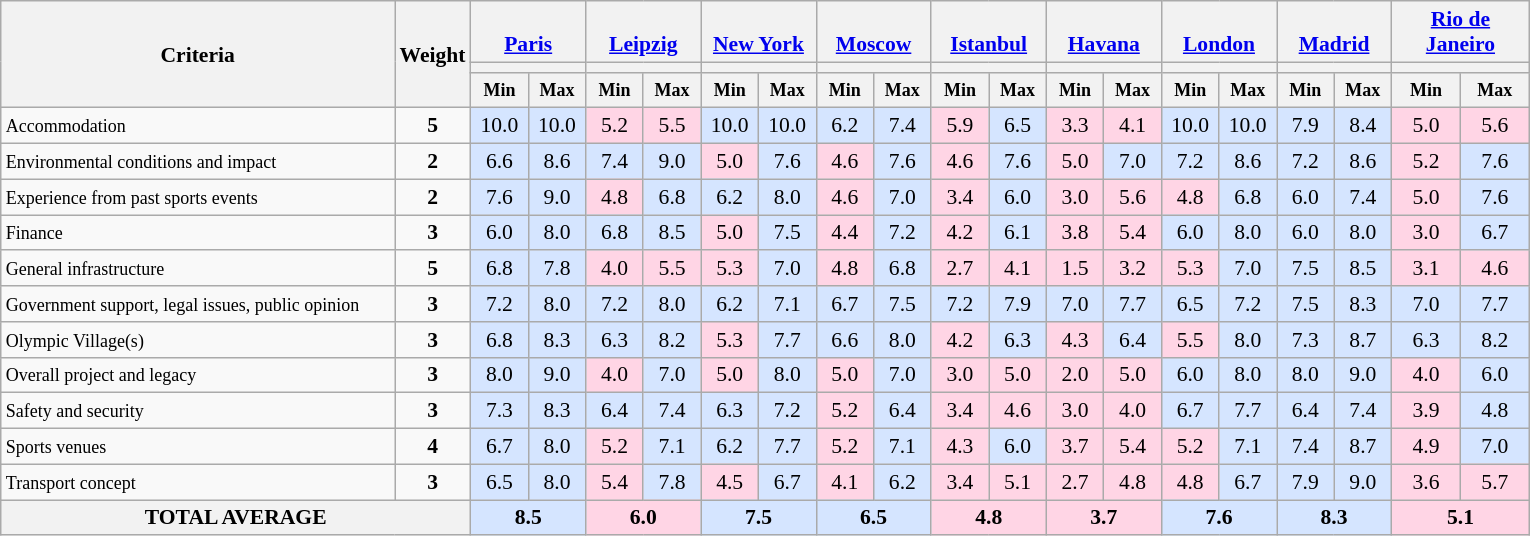<table class="wikitable" style="width: 1020px; text-align:center; font-size:90%;margin-left: auto; margin-right: auto;">
<tr>
<th rowspan="3">Criteria</th>
<th width="30px" rowspan="3">Weight</th>
<th width="70px" colspan="2" valign="bottom"><a href='#'>Paris</a></th>
<th width="70px" colspan="2" valign="bottom"><a href='#'>Leipzig</a></th>
<th width="70px" colspan="2" valign="bottom"><a href='#'>New York</a></th>
<th width="70px" colspan="2" valign="bottom"><a href='#'>Moscow</a></th>
<th width="70px" colspan="2" valign="bottom"><a href='#'>Istanbul</a></th>
<th width="70px" colspan="2" valign="bottom"><a href='#'>Havana</a></th>
<th width="70px" colspan="2" valign="bottom"><a href='#'>London</a></th>
<th width="70px" colspan="2" valign="bottom"><a href='#'>Madrid</a></th>
<th width="85px" colspan="2" valign="bottom"><a href='#'>Rio de Janeiro</a></th>
</tr>
<tr>
<th colspan="2"></th>
<th colspan="2"></th>
<th colspan="2"></th>
<th colspan="2"></th>
<th colspan="2"></th>
<th colspan="2"></th>
<th colspan="2"></th>
<th colspan="2"></th>
<th colspan="2"></th>
</tr>
<tr>
<th width="25px"><small>Min</small></th>
<th width="25px"><small>Max</small></th>
<th width="25px"><small>Min</small></th>
<th width="25px"><small>Max</small></th>
<th width="25px"><small>Min</small></th>
<th width="25px"><small>Max</small></th>
<th width="25px"><small>Min</small></th>
<th width="25px"><small>Max</small></th>
<th width="25px"><small>Min</small></th>
<th width="25px"><small>Max</small></th>
<th width="25px"><small>Min</small></th>
<th width="25px"><small>Max</small></th>
<th width="25px"><small>Min</small></th>
<th width="25px"><small>Max</small></th>
<th width="25px"><small>Min</small></th>
<th width="25px"><small>Max</small></th>
<th width="25px"><small>Min</small></th>
<th width="25px"><small>Max</small></th>
</tr>
<tr>
<td align="left"><small>Accommodation</small></td>
<td><strong>5</strong></td>
<td style="background: #d5e5ff">10.0</td>
<td style="background: #d5e5ff">10.0</td>
<td style="background: #ffd5e5">5.2</td>
<td style="background: #ffd5e5">5.5</td>
<td style="background: #d5e5ff">10.0</td>
<td style="background: #d5e5ff">10.0</td>
<td style="background: #d5e5ff">6.2</td>
<td style="background: #d5e5ff">7.4</td>
<td style="background: #ffd5e5">5.9</td>
<td style="background: #d5e5ff">6.5</td>
<td style="background: #ffd5e5">3.3</td>
<td style="background: #ffd5e5">4.1</td>
<td style="background: #d5e5ff">10.0</td>
<td style="background: #d5e5ff">10.0</td>
<td style="background: #d5e5ff">7.9</td>
<td style="background: #d5e5ff">8.4</td>
<td style="background: #ffd5e5">5.0</td>
<td style="background: #ffd5e5">5.6</td>
</tr>
<tr>
<td align="left"><small>Environmental conditions and impact</small></td>
<td><strong>2</strong></td>
<td style="background: #d5e5ff">6.6</td>
<td style="background: #d5e5ff">8.6</td>
<td style="background: #d5e5ff">7.4</td>
<td style="background: #d5e5ff">9.0</td>
<td style="background: #ffd5e5">5.0</td>
<td style="background: #d5e5ff">7.6</td>
<td style="background: #ffd5e5">4.6</td>
<td style="background: #d5e5ff">7.6</td>
<td style="background: #ffd5e5">4.6</td>
<td style="background: #d5e5ff">7.6</td>
<td style="background: #ffd5e5">5.0</td>
<td style="background: #d5e5ff">7.0</td>
<td style="background: #d5e5ff">7.2</td>
<td style="background: #d5e5ff">8.6</td>
<td style="background: #d5e5ff">7.2</td>
<td style="background: #d5e5ff">8.6</td>
<td style="background: #ffd5e5">5.2</td>
<td style="background: #d5e5ff">7.6</td>
</tr>
<tr>
<td align="left"><small>Experience from past sports events</small></td>
<td><strong>2</strong></td>
<td style="background: #d5e5ff">7.6</td>
<td style="background: #d5e5ff">9.0</td>
<td style="background: #ffd5e5">4.8</td>
<td style="background: #d5e5ff">6.8</td>
<td style="background: #d5e5ff">6.2</td>
<td style="background: #d5e5ff">8.0</td>
<td style="background: #ffd5e5">4.6</td>
<td style="background: #d5e5ff">7.0</td>
<td style="background: #ffd5e5">3.4</td>
<td style="background: #d5e5ff">6.0</td>
<td style="background: #ffd5e5">3.0</td>
<td style="background: #ffd5e5">5.6</td>
<td style="background: #ffd5e5">4.8</td>
<td style="background: #d5e5ff">6.8</td>
<td style="background: #d5e5ff">6.0</td>
<td style="background: #d5e5ff">7.4</td>
<td style="background: #ffd5e5">5.0</td>
<td style="background: #d5e5ff">7.6</td>
</tr>
<tr>
<td align="left"><small>Finance</small></td>
<td><strong>3</strong></td>
<td style="background: #d5e5ff">6.0</td>
<td style="background: #d5e5ff">8.0</td>
<td style="background: #d5e5ff">6.8</td>
<td style="background: #d5e5ff">8.5</td>
<td style="background: #ffd5e5">5.0</td>
<td style="background: #d5e5ff">7.5</td>
<td style="background: #ffd5e5">4.4</td>
<td style="background: #d5e5ff">7.2</td>
<td style="background: #ffd5e5">4.2</td>
<td style="background: #d5e5ff">6.1</td>
<td style="background: #ffd5e5">3.8</td>
<td style="background: #ffd5e5">5.4</td>
<td style="background: #d5e5ff">6.0</td>
<td style="background: #d5e5ff">8.0</td>
<td style="background: #d5e5ff">6.0</td>
<td style="background: #d5e5ff">8.0</td>
<td style="background: #ffd5e5">3.0</td>
<td style="background: #d5e5ff">6.7</td>
</tr>
<tr>
<td align="left"><small>General infrastructure</small></td>
<td><strong>5</strong></td>
<td style="background: #d5e5ff">6.8</td>
<td style="background: #d5e5ff">7.8</td>
<td style="background: #ffd5e5">4.0</td>
<td style="background: #ffd5e5">5.5</td>
<td style="background: #ffd5e5">5.3</td>
<td style="background: #d5e5ff">7.0</td>
<td style="background: #ffd5e5">4.8</td>
<td style="background: #d5e5ff">6.8</td>
<td style="background: #ffd5e5">2.7</td>
<td style="background: #ffd5e5">4.1</td>
<td style="background: #ffd5e5">1.5</td>
<td style="background: #ffd5e5">3.2</td>
<td style="background: #ffd5e5">5.3</td>
<td style="background: #d5e5ff">7.0</td>
<td style="background: #d5e5ff">7.5</td>
<td style="background: #d5e5ff">8.5</td>
<td style="background: #ffd5e5">3.1</td>
<td style="background: #ffd5e5">4.6</td>
</tr>
<tr>
<td align="left"><small>Government support, legal issues, public opinion</small></td>
<td><strong>3</strong></td>
<td style="background: #d5e5ff">7.2</td>
<td style="background: #d5e5ff">8.0</td>
<td style="background: #d5e5ff">7.2</td>
<td style="background: #d5e5ff">8.0</td>
<td style="background: #d5e5ff">6.2</td>
<td style="background: #d5e5ff">7.1</td>
<td style="background: #d5e5ff">6.7</td>
<td style="background: #d5e5ff">7.5</td>
<td style="background: #d5e5ff">7.2</td>
<td style="background: #d5e5ff">7.9</td>
<td style="background: #d5e5ff">7.0</td>
<td style="background: #d5e5ff">7.7</td>
<td style="background: #d5e5ff">6.5</td>
<td style="background: #d5e5ff">7.2</td>
<td style="background: #d5e5ff">7.5</td>
<td style="background: #d5e5ff">8.3</td>
<td style="background: #d5e5ff">7.0</td>
<td style="background: #d5e5ff">7.7</td>
</tr>
<tr>
<td align="left"><small>Olympic Village(s)</small></td>
<td><strong>3</strong></td>
<td style="background: #d5e5ff">6.8</td>
<td style="background: #d5e5ff">8.3</td>
<td style="background: #d5e5ff">6.3</td>
<td style="background: #d5e5ff">8.2</td>
<td style="background: #ffd5e5">5.3</td>
<td style="background: #d5e5ff">7.7</td>
<td style="background: #d5e5ff">6.6</td>
<td style="background: #d5e5ff">8.0</td>
<td style="background: #ffd5e5">4.2</td>
<td style="background: #d5e5ff">6.3</td>
<td style="background: #ffd5e5">4.3</td>
<td style="background: #d5e5ff">6.4</td>
<td style="background: #ffd5e5">5.5</td>
<td style="background: #d5e5ff">8.0</td>
<td style="background: #d5e5ff">7.3</td>
<td style="background: #d5e5ff">8.7</td>
<td style="background: #d5e5ff">6.3</td>
<td style="background: #d5e5ff">8.2</td>
</tr>
<tr>
<td align="left"><small>Overall project and legacy</small></td>
<td><strong>3</strong></td>
<td style="background: #d5e5ff">8.0</td>
<td style="background: #d5e5ff">9.0</td>
<td style="background: #ffd5e5">4.0</td>
<td style="background: #d5e5ff">7.0</td>
<td style="background: #ffd5e5">5.0</td>
<td style="background: #d5e5ff">8.0</td>
<td style="background: #ffd5e5">5.0</td>
<td style="background: #d5e5ff">7.0</td>
<td style="background: #ffd5e5">3.0</td>
<td style="background: #ffd5e5">5.0</td>
<td style="background: #ffd5e5">2.0</td>
<td style="background: #ffd5e5">5.0</td>
<td style="background: #d5e5ff">6.0</td>
<td style="background: #d5e5ff">8.0</td>
<td style="background: #d5e5ff">8.0</td>
<td style="background: #d5e5ff">9.0</td>
<td style="background: #ffd5e5">4.0</td>
<td style="background: #d5e5ff">6.0</td>
</tr>
<tr>
<td align="left"><small>Safety and security</small></td>
<td><strong>3</strong></td>
<td style="background: #d5e5ff">7.3</td>
<td style="background: #d5e5ff">8.3</td>
<td style="background: #d5e5ff">6.4</td>
<td style="background: #d5e5ff">7.4</td>
<td style="background: #d5e5ff">6.3</td>
<td style="background: #d5e5ff">7.2</td>
<td style="background: #ffd5e5">5.2</td>
<td style="background: #d5e5ff">6.4</td>
<td style="background: #ffd5e5">3.4</td>
<td style="background: #ffd5e5">4.6</td>
<td style="background: #ffd5e5">3.0</td>
<td style="background: #ffd5e5">4.0</td>
<td style="background: #d5e5ff">6.7</td>
<td style="background: #d5e5ff">7.7</td>
<td style="background: #d5e5ff">6.4</td>
<td style="background: #d5e5ff">7.4</td>
<td style="background: #ffd5e5">3.9</td>
<td style="background: #d5e5ff">4.8</td>
</tr>
<tr>
<td align="left"><small>Sports venues</small></td>
<td><strong>4</strong></td>
<td style="background: #d5e5ff">6.7</td>
<td style="background: #d5e5ff">8.0</td>
<td style="background: #ffd5e5">5.2</td>
<td style="background: #d5e5ff">7.1</td>
<td style="background: #d5e5ff">6.2</td>
<td style="background: #d5e5ff">7.7</td>
<td style="background: #ffd5e5">5.2</td>
<td style="background: #d5e5ff">7.1</td>
<td style="background: #ffd5e5">4.3</td>
<td style="background: #d5e5ff">6.0</td>
<td style="background: #ffd5e5">3.7</td>
<td style="background: #ffd5e5">5.4</td>
<td style="background: #ffd5e5">5.2</td>
<td style="background: #d5e5ff">7.1</td>
<td style="background: #d5e5ff">7.4</td>
<td style="background: #d5e5ff">8.7</td>
<td style="background: #ffd5e5">4.9</td>
<td style="background: #d5e5ff">7.0</td>
</tr>
<tr>
<td align="left"><small>Transport concept</small></td>
<td><strong>3</strong></td>
<td style="background: #d5e5ff">6.5</td>
<td style="background: #d5e5ff">8.0</td>
<td style="background: #ffd5e5">5.4</td>
<td style="background: #d5e5ff">7.8</td>
<td style="background: #ffd5e5">4.5</td>
<td style="background: #d5e5ff">6.7</td>
<td style="background: #ffd5e5">4.1</td>
<td style="background: #d5e5ff">6.2</td>
<td style="background: #ffd5e5">3.4</td>
<td style="background: #ffd5e5">5.1</td>
<td style="background: #ffd5e5">2.7</td>
<td style="background: #ffd5e5">4.8</td>
<td style="background: #ffd5e5">4.8</td>
<td style="background: #d5e5ff">6.7</td>
<td style="background: #d5e5ff">7.9</td>
<td style="background: #d5e5ff">9.0</td>
<td style="background: #ffd5e5">3.6</td>
<td style="background: #ffd5e5">5.7</td>
</tr>
<tr>
<th colspan="2">TOTAL AVERAGE</th>
<th colspan="2" style="background: #d5e5ff">8.5</th>
<th colspan="2" style="background: #ffd5e5">6.0</th>
<th colspan="2" style="background: #d5e5ff">7.5</th>
<th colspan="2" style="background: #d5e5ff">6.5</th>
<th colspan="2" style="background: #ffd5e5">4.8</th>
<th colspan="2" style="background: #ffd5e5">3.7</th>
<th colspan="2" style="background: #d5e5ff">7.6</th>
<th colspan="2" style="background: #d5e5ff">8.3</th>
<th colspan="2" style="background: #ffd5e5">5.1</th>
</tr>
</table>
